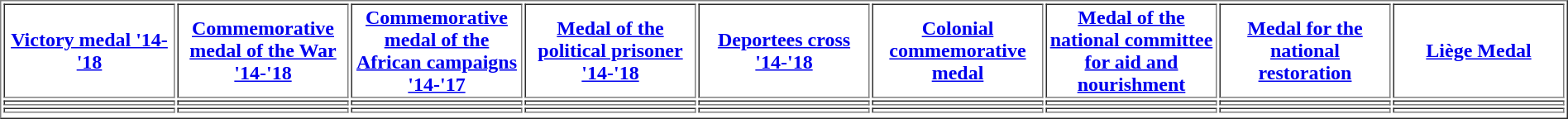<table align="center" border="1"  cellpadding="1" width="100%">
<tr>
<th width="10%"><a href='#'>Victory medal '14-'18</a></th>
<th width="10%"><a href='#'>Commemorative medal of the War '14-'18</a></th>
<th width="10%"><a href='#'>Commemorative medal of the African campaigns '14-'17</a></th>
<th width="10%"><a href='#'>Medal of the political prisoner '14-'18</a></th>
<th width="10%"><a href='#'>Deportees cross '14-'18</a></th>
<th width="10%"><a href='#'>Colonial commemorative medal</a></th>
<th width="10%"><a href='#'>Medal of the national committee for aid and nourishment</a></th>
<th width="10%"><a href='#'>Medal for the national restoration</a></th>
<th width="10%"><a href='#'>Liège Medal</a></th>
</tr>
<tr>
<td></td>
<td></td>
<td></td>
<td></td>
<td></td>
<td></td>
<td></td>
<td></td>
<td></td>
</tr>
<tr>
<td></td>
<td></td>
<td></td>
<td></td>
<td></td>
<td></td>
<td></td>
<td></td>
<td></td>
</tr>
<tr>
</tr>
</table>
